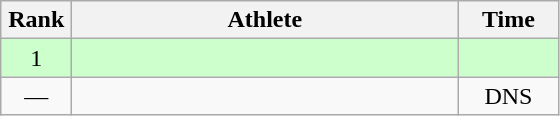<table class=wikitable style="text-align:center">
<tr>
<th width=40>Rank</th>
<th width=250>Athlete</th>
<th width=60>Time</th>
</tr>
<tr bgcolor="ccffcc">
<td>1</td>
<td align=left></td>
<td></td>
</tr>
<tr>
<td>—</td>
<td align=left></td>
<td>DNS</td>
</tr>
</table>
